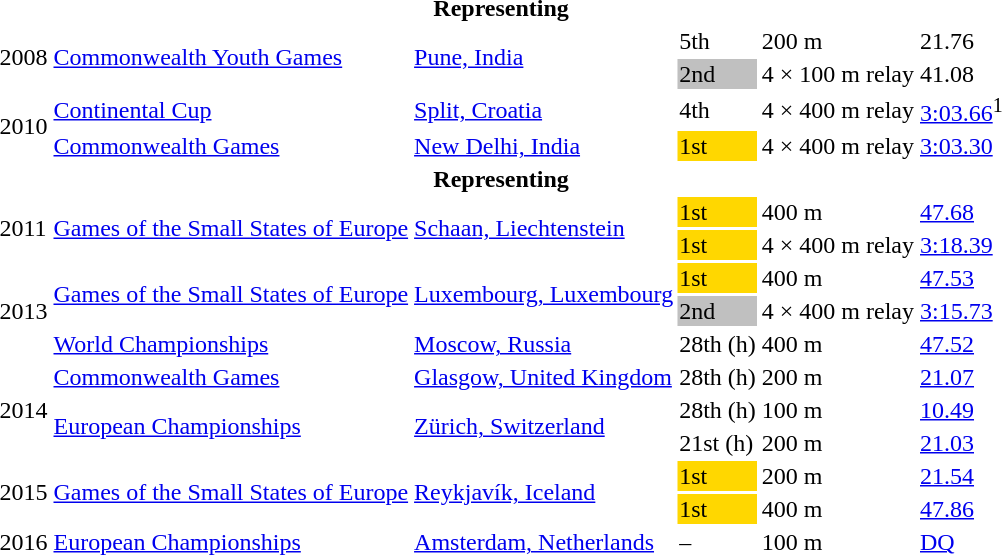<table>
<tr>
<th colspan="6">Representing </th>
</tr>
<tr>
<td rowspan=2>2008</td>
<td rowspan=2><a href='#'>Commonwealth Youth Games</a></td>
<td rowspan=2><a href='#'>Pune, India</a></td>
<td>5th</td>
<td>200 m</td>
<td>21.76</td>
</tr>
<tr>
<td bgcolor=silver>2nd</td>
<td>4 × 100 m relay</td>
<td>41.08</td>
</tr>
<tr>
<td rowspan=2>2010</td>
<td><a href='#'>Continental Cup</a></td>
<td><a href='#'>Split, Croatia</a></td>
<td>4th</td>
<td>4 × 400 m relay</td>
<td><a href='#'>3:03.66</a><sup>1</sup></td>
</tr>
<tr>
<td><a href='#'>Commonwealth Games</a></td>
<td><a href='#'>New Delhi, India</a></td>
<td bgcolor=gold>1st</td>
<td>4 × 400 m relay</td>
<td><a href='#'>3:03.30</a></td>
</tr>
<tr>
<th colspan="6">Representing </th>
</tr>
<tr>
<td rowspan=2>2011</td>
<td rowspan=2><a href='#'>Games of the Small States of Europe</a></td>
<td rowspan=2><a href='#'>Schaan, Liechtenstein</a></td>
<td bgcolor=gold>1st</td>
<td>400 m</td>
<td><a href='#'>47.68</a></td>
</tr>
<tr>
<td bgcolor=gold>1st</td>
<td>4 × 400 m relay</td>
<td><a href='#'>3:18.39</a></td>
</tr>
<tr>
<td rowspan=3>2013</td>
<td rowspan=2><a href='#'>Games of the Small States of Europe</a></td>
<td rowspan=2><a href='#'>Luxembourg, Luxembourg</a></td>
<td bgcolor=gold>1st</td>
<td>400 m</td>
<td><a href='#'>47.53</a></td>
</tr>
<tr>
<td bgcolor=silver>2nd</td>
<td>4 × 400 m relay</td>
<td><a href='#'>3:15.73</a></td>
</tr>
<tr>
<td><a href='#'>World Championships</a></td>
<td><a href='#'>Moscow, Russia</a></td>
<td>28th (h)</td>
<td>400 m</td>
<td><a href='#'>47.52</a></td>
</tr>
<tr>
<td rowspan=3>2014</td>
<td><a href='#'>Commonwealth Games</a></td>
<td><a href='#'>Glasgow, United Kingdom</a></td>
<td>28th (h)</td>
<td>200 m</td>
<td><a href='#'>21.07</a></td>
</tr>
<tr>
<td rowspan=2><a href='#'>European Championships</a></td>
<td rowspan=2><a href='#'>Zürich, Switzerland</a></td>
<td>28th (h)</td>
<td>100 m</td>
<td><a href='#'>10.49</a></td>
</tr>
<tr>
<td>21st (h)</td>
<td>200 m</td>
<td><a href='#'>21.03</a></td>
</tr>
<tr>
<td rowspan=2>2015</td>
<td rowspan=2><a href='#'>Games of the Small States of Europe</a></td>
<td rowspan=2><a href='#'>Reykjavík, Iceland</a></td>
<td bgcolor=gold>1st</td>
<td>200 m</td>
<td><a href='#'>21.54</a></td>
</tr>
<tr>
<td bgcolor=gold>1st</td>
<td>400 m</td>
<td><a href='#'>47.86</a></td>
</tr>
<tr>
<td>2016</td>
<td><a href='#'>European Championships</a></td>
<td><a href='#'>Amsterdam, Netherlands</a></td>
<td>–</td>
<td>100 m</td>
<td><a href='#'>DQ</a></td>
</tr>
</table>
